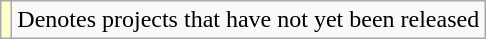<table class="wikitable">
<tr>
<td style="background:#FFFFCC;"></td>
<td>Denotes projects that have not yet been released</td>
</tr>
</table>
